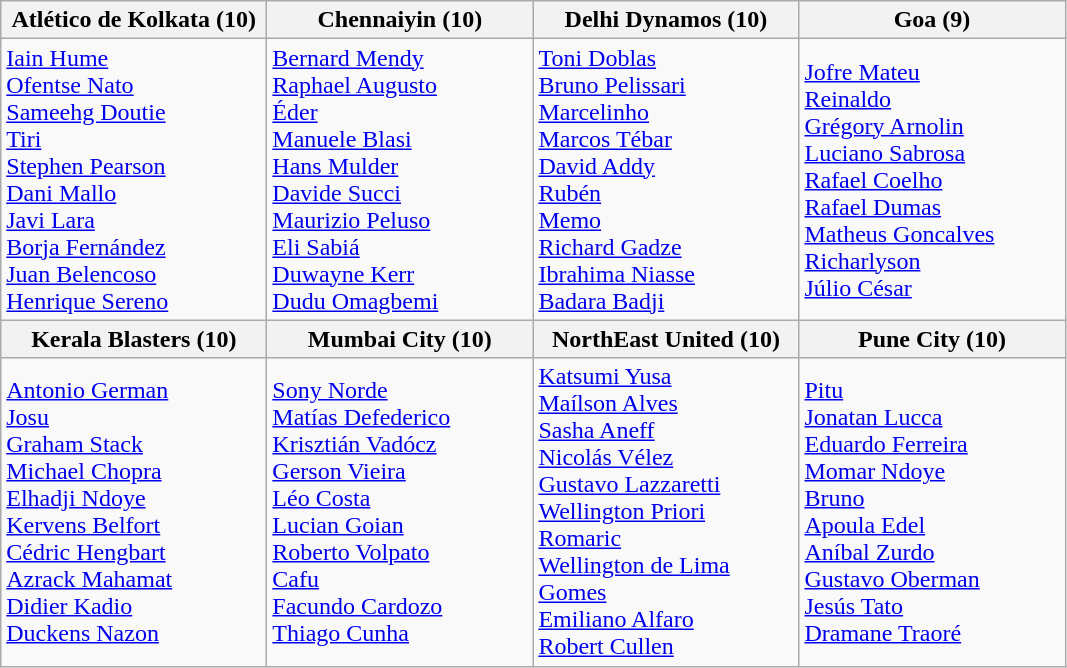<table class="wikitable">
<tr>
<th style="width:170px;">Atlético de Kolkata (10)</th>
<th style="width:170px;">Chennaiyin (10)</th>
<th style="width:170px;">Delhi Dynamos (10)</th>
<th style="width:170px;">Goa (9)</th>
</tr>
<tr>
<td> <a href='#'>Iain Hume</a><br> <a href='#'>Ofentse Nato</a><br> <a href='#'>Sameehg Doutie</a><br> <a href='#'>Tiri</a><br> <a href='#'>Stephen Pearson</a><br> <a href='#'>Dani Mallo</a><br> <a href='#'>Javi Lara</a><br> <a href='#'>Borja Fernández</a><br> <a href='#'>Juan Belencoso</a><br> <a href='#'>Henrique Sereno</a></td>
<td> <a href='#'>Bernard Mendy</a><br> <a href='#'>Raphael Augusto</a><br> <a href='#'>Éder</a><br> <a href='#'>Manuele Blasi</a><br> <a href='#'>Hans Mulder</a><br> <a href='#'>Davide Succi</a><br> <a href='#'>Maurizio Peluso</a><br> <a href='#'>Eli Sabiá</a><br> <a href='#'>Duwayne Kerr</a><br> <a href='#'>Dudu Omagbemi</a></td>
<td> <a href='#'>Toni Doblas</a><br> <a href='#'>Bruno Pelissari</a><br> <a href='#'>Marcelinho</a><br> <a href='#'>Marcos Tébar</a><br> <a href='#'>David Addy</a><br> <a href='#'>Rubén</a><br> <a href='#'>Memo</a> <br> <a href='#'>Richard Gadze</a><br> <a href='#'>Ibrahima Niasse</a><br> <a href='#'>Badara Badji</a></td>
<td> <a href='#'>Jofre Mateu</a><br> <a href='#'>Reinaldo</a><br> <a href='#'>Grégory Arnolin</a><br> <a href='#'>Luciano Sabrosa</a><br> <a href='#'>Rafael Coelho</a><br> <a href='#'>Rafael Dumas</a><br> <a href='#'>Matheus Goncalves</a><br> <a href='#'>Richarlyson</a><br> <a href='#'>Júlio César</a></td>
</tr>
<tr>
<th style="width:170px;">Kerala Blasters (10)</th>
<th style="width:170px;">Mumbai City (10)</th>
<th style="width:170px;">NorthEast United (10)</th>
<th style="width:170px;">Pune City (10)</th>
</tr>
<tr>
<td> <a href='#'>Antonio German</a><br> <a href='#'>Josu</a><br> <a href='#'>Graham Stack</a><br> <a href='#'>Michael Chopra</a><br> <a href='#'>Elhadji Ndoye</a><br> <a href='#'>Kervens Belfort</a><br> <a href='#'>Cédric Hengbart</a><br> <a href='#'>Azrack Mahamat</a><br> <a href='#'>Didier Kadio</a><br> <a href='#'>Duckens Nazon</a></td>
<td> <a href='#'>Sony Norde</a><br> <a href='#'>Matías Defederico</a><br> <a href='#'>Krisztián Vadócz</a><br> <a href='#'>Gerson Vieira</a><br> <a href='#'>Léo Costa</a><br> <a href='#'>Lucian Goian</a><br> <a href='#'>Roberto Volpato</a><br> <a href='#'>Cafu</a><br> <a href='#'>Facundo Cardozo</a><br> <a href='#'>Thiago Cunha</a></td>
<td> <a href='#'>Katsumi Yusa</a><br> <a href='#'>Maílson Alves</a><br> <a href='#'>Sasha Aneff</a><br> <a href='#'>Nicolás Vélez</a><br> <a href='#'>Gustavo Lazzaretti</a><br> <a href='#'>Wellington Priori</a><br> <a href='#'>Romaric</a><br> <a href='#'>Wellington de Lima Gomes</a><br> <a href='#'>Emiliano Alfaro</a><br> <a href='#'>Robert Cullen</a></td>
<td> <a href='#'>Pitu</a><br> <a href='#'>Jonatan Lucca</a><br> <a href='#'>Eduardo Ferreira</a><br> <a href='#'>Momar Ndoye</a><br> <a href='#'>Bruno</a><br> <a href='#'>Apoula Edel</a><br> <a href='#'>Aníbal Zurdo</a><br> <a href='#'>Gustavo Oberman</a><br> <a href='#'>Jesús Tato</a><br> <a href='#'>Dramane Traoré</a></td>
</tr>
</table>
